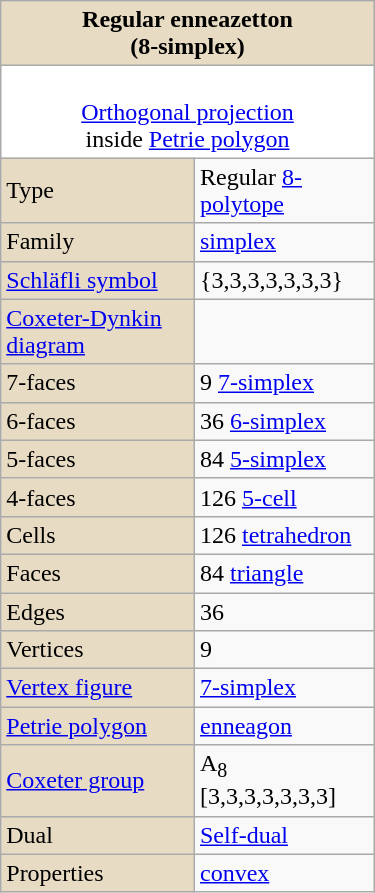<table class="wikitable" align="right" style="margin-left:10px" width="250">
<tr>
<th style="background:#e7dcc3;" colspan="2">Regular enneazetton<br>(8-simplex)</th>
</tr>
<tr>
<td style="background:#fff; text-align:center;" colspan="2"><br><a href='#'>Orthogonal projection</a><br>inside <a href='#'>Petrie polygon</a></td>
</tr>
<tr>
<td style="background:#e7dcc3;">Type</td>
<td>Regular <a href='#'>8-polytope</a></td>
</tr>
<tr>
<td style="background:#e7dcc3;">Family</td>
<td><a href='#'>simplex</a></td>
</tr>
<tr>
<td style="background:#e7dcc3;"><a href='#'>Schläfli symbol</a></td>
<td>{3,3,3,3,3,3,3}</td>
</tr>
<tr>
<td style="background:#e7dcc3;"><a href='#'>Coxeter-Dynkin diagram</a></td>
<td></td>
</tr>
<tr>
<td style="background:#e7dcc3;">7-faces</td>
<td>9 <a href='#'>7-simplex</a></td>
</tr>
<tr>
<td style="background:#e7dcc3;">6-faces</td>
<td>36 <a href='#'>6-simplex</a></td>
</tr>
<tr>
<td style="background:#e7dcc3;">5-faces</td>
<td>84 <a href='#'>5-simplex</a></td>
</tr>
<tr>
<td style="background:#e7dcc3;">4-faces</td>
<td>126 <a href='#'>5-cell</a></td>
</tr>
<tr>
<td style="background:#e7dcc3;">Cells</td>
<td>126 <a href='#'>tetrahedron</a></td>
</tr>
<tr>
<td style="background:#e7dcc3;">Faces</td>
<td>84 <a href='#'>triangle</a></td>
</tr>
<tr>
<td style="background:#e7dcc3;">Edges</td>
<td>36</td>
</tr>
<tr>
<td style="background:#e7dcc3;">Vertices</td>
<td>9</td>
</tr>
<tr>
<td style="background:#e7dcc3;"><a href='#'>Vertex figure</a></td>
<td><a href='#'>7-simplex</a></td>
</tr>
<tr>
<td style="background:#e7dcc3;"><a href='#'>Petrie polygon</a></td>
<td><a href='#'>enneagon</a></td>
</tr>
<tr>
<td style="background:#e7dcc3;"><a href='#'>Coxeter group</a></td>
<td>A<sub>8</sub> [3,3,3,3,3,3,3]</td>
</tr>
<tr>
<td style="background:#e7dcc3;">Dual</td>
<td><a href='#'>Self-dual</a></td>
</tr>
<tr>
<td style="background:#e7dcc3;">Properties</td>
<td><a href='#'>convex</a></td>
</tr>
</table>
